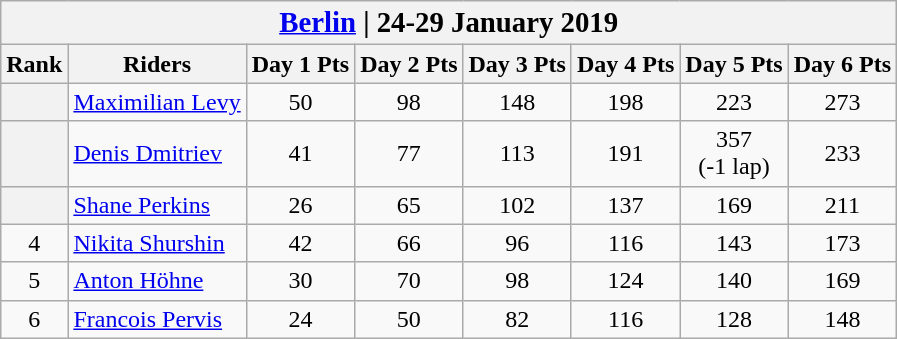<table class="wikitable" style="text-align:center">
<tr>
<th colspan=8><big> <a href='#'>Berlin</a> |  24-29 January 2019</big></th>
</tr>
<tr>
<th>Rank</th>
<th>Riders</th>
<th>Day 1 Pts</th>
<th>Day 2 Pts</th>
<th>Day 3 Pts</th>
<th>Day 4 Pts</th>
<th>Day 5 Pts</th>
<th>Day 6 Pts</th>
</tr>
<tr>
<th></th>
<td align="left"> <a href='#'>Maximilian Levy</a> <td>50</td> <td>98</td> <td>148</td> <td>198</td> <td>223</td> <td>273</td></td>
</tr>
<tr>
<th></th>
<td align="left"> <a href='#'>Denis Dmitriev</a></td>
<td>41</td>
<td>77</td>
<td>113</td>
<td>191</td>
<td>357<br>(-1 lap)</td>
<td>233</td>
</tr>
<tr>
<th></th>
<td align="left"> <a href='#'>Shane Perkins</a></td>
<td>26</td>
<td>65</td>
<td>102</td>
<td>137</td>
<td>169</td>
<td>211</td>
</tr>
<tr>
<td>4</td>
<td align="left"> <a href='#'>Nikita Shurshin</a></td>
<td>42</td>
<td>66</td>
<td>96</td>
<td>116</td>
<td>143</td>
<td>173</td>
</tr>
<tr>
<td>5</td>
<td align="left"> <a href='#'>Anton Höhne</a></td>
<td>30</td>
<td>70</td>
<td>98</td>
<td>124</td>
<td>140</td>
<td>169</td>
</tr>
<tr>
<td>6</td>
<td align="left"> <a href='#'>Francois Pervis</a></td>
<td>24</td>
<td>50</td>
<td>82</td>
<td>116</td>
<td>128</td>
<td>148</td>
</tr>
</table>
